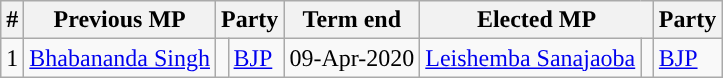<table class="wikitable sortable">
<tr>
<th>#</th>
<th>Previous MP</th>
<th colspan="2">Party</th>
<th>Term end</th>
<th colspan="2">Elected MP</th>
<th>Party</th>
</tr>
<tr>
<td>1</td>
<td><a href='#'>Bhabananda Singh</a></td>
<td width="1px"></td>
<td><a href='#'>BJP</a></td>
<td>09-Apr-2020</td>
<td><a href='#'>Leishemba Sanajaoba</a></td>
<td width="1px"></td>
<td><a href='#'>BJP</a></td>
</tr>
</table>
